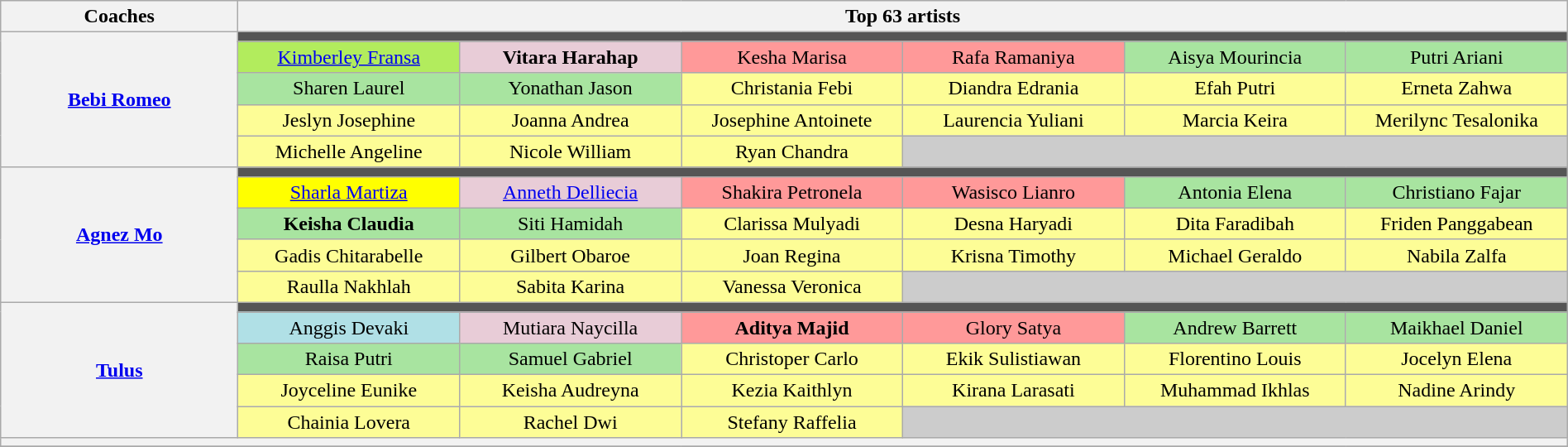<table class="wikitable" style="text-align:center; width:100%;">
<tr>
<th scope="col" style="width:15%;">Coaches</th>
<th scope="col" style="width:85%;" colspan="11">Top 63 artists</th>
</tr>
<tr>
<th rowspan="5"><a href='#'>Bebi Romeo</a></th>
<td colspan="6" style="background:#555;"></td>
</tr>
<tr>
<td style="width:14%;" bgcolor="#b2ec5d"><a href='#'>Kimberley Fransa</a></td>
<td style="width:14%;" bgcolor="#E8CCD7"><strong>Vitara Harahap</strong></td>
<td style="width:14%; "bgcolor="#FF9999">Kesha Marisa</td>
<td style="width:14%; "bgcolor="#FF9999">Rafa Ramaniya</td>
<td style="width:14%; "bgcolor="#A8E4A0">Aisya Mourincia</td>
<td style="width:14%; "bgcolor="#A8E4A0">Putri Ariani</td>
</tr>
<tr>
<td style="background:#A8E4A0;">Sharen Laurel</td>
<td style="background:#A8E4A0;">Yonathan Jason</td>
<td style="background:#FDFD96;">Christania Febi</td>
<td style="background:#FDFD96;">Diandra Edrania</td>
<td style="background:#FDFD96;">Efah Putri</td>
<td style="background:#FDFD96;">Erneta Zahwa</td>
</tr>
<tr>
<td style="background:#FDFD96;">Jeslyn Josephine</td>
<td style="background:#FDFD96;">Joanna Andrea</td>
<td style="background:#FDFD96;">Josephine Antoinete</td>
<td style="background:#FDFD96;">Laurencia Yuliani</td>
<td style="background:#FDFD96;">Marcia Keira</td>
<td style="background:#FDFD96;">Merilync Tesalonika</td>
</tr>
<tr>
<td style="background:#FDFD96;">Michelle Angeline</td>
<td style="background:#FDFD96;">Nicole William</td>
<td style="background:#FDFD96;">Ryan Chandra</td>
<td style="background:#ccc;" colspan="3"></td>
</tr>
<tr>
<th rowspan="5"><a href='#'>Agnez Mo</a></th>
<td colspan="6" style="background:#555;"></td>
</tr>
<tr>
<td style="background:yellow"><a href='#'>Sharla Martiza</a></td>
<td style="background:#e8ccd7"><a href='#'>Anneth Delliecia</a></td>
<td style="background:#FF9999">Shakira Petronela</td>
<td style="background:#FF9999">Wasisco Lianro</td>
<td style="background:#A8E4A0;">Antonia Elena</td>
<td style="background:#A8E4A0;">Christiano Fajar</td>
</tr>
<tr>
<td style="background:#A8E4A0;"><strong>Keisha Claudia</strong></td>
<td style="background:#A8E4A0;">Siti Hamidah</td>
<td style="background:#FDFD96;">Clarissa Mulyadi</td>
<td style="background:#FDFD96;">Desna Haryadi</td>
<td style="background:#FDFD96;">Dita Faradibah</td>
<td style="background:#FDFD96;">Friden Panggabean</td>
</tr>
<tr>
<td style="background:#FDFD96;">Gadis Chitarabelle</td>
<td style="background:#FDFD96;">Gilbert Obaroe</td>
<td style="background:#FDFD96;">Joan Regina</td>
<td style="background:#FDFD96;">Krisna Timothy</td>
<td style="background:#FDFD96;">Michael Geraldo</td>
<td style="background:#FDFD96;">Nabila Zalfa</td>
</tr>
<tr>
<td style="background:#FDFD96;">Raulla Nakhlah</td>
<td style="background:#FDFD96;">Sabita Karina</td>
<td style="background:#FDFD96;">Vanessa Veronica</td>
<td style="background:#ccc;" colspan="3"></td>
</tr>
<tr>
<th rowspan="5"><a href='#'>Tulus</a></th>
<td colspan="6" style="background:#555;"></td>
</tr>
<tr>
<td style="background:#b0e0e6">Anggis Devaki</td>
<td style="background:#e8ccd7">Mutiara Naycilla</td>
<td style="background:#FF9999"><strong>Aditya Majid</strong></td>
<td style="background:#FF9999">Glory Satya</td>
<td style="background:#A8E4A0;">Andrew Barrett</td>
<td style="background:#A8E4A0;">Maikhael Daniel</td>
</tr>
<tr>
<td style="background:#A8E4A0;">Raisa Putri</td>
<td style="background:#A8E4A0;">Samuel Gabriel</td>
<td style="background:#FDFD96;">Christoper Carlo</td>
<td style="background:#FDFD96;">Ekik Sulistiawan</td>
<td style="background:#FDFD96;">Florentino Louis</td>
<td style="background:#FDFD96;">Jocelyn Elena</td>
</tr>
<tr>
<td style="background:#FDFD96;">Joyceline Eunike</td>
<td style="background:#FDFD96;">Keisha Audreyna</td>
<td style="background:#FDFD96;">Kezia Kaithlyn</td>
<td style="background:#FDFD96;">Kirana Larasati</td>
<td style="background:#FDFD96;">Muhammad Ikhlas</td>
<td style="background:#FDFD96;">Nadine Arindy</td>
</tr>
<tr>
<td style="background:#FDFD96;">Chainia Lovera</td>
<td style="background:#FDFD96;">Rachel Dwi</td>
<td style="background:#FDFD96;">Stefany Raffelia</td>
<td style="background:#ccc;" colspan="3"></td>
</tr>
<tr>
<th style="font-size:90%; line-height:12px;" colspan="8"><small></small></th>
</tr>
<tr>
</tr>
</table>
